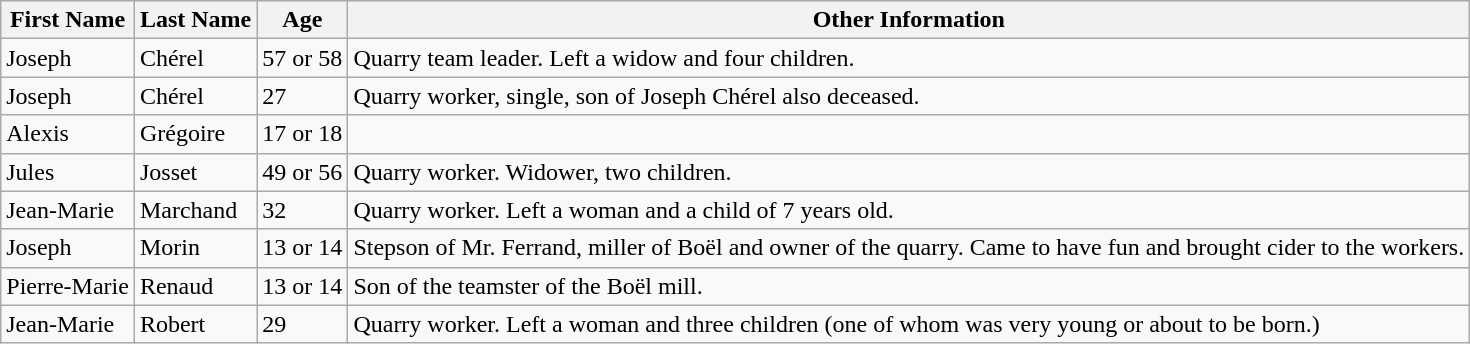<table class="wikitable alternance centre">
<tr>
<th>First Name</th>
<th>Last Name</th>
<th>Age</th>
<th>Other Information</th>
</tr>
<tr>
<td>Joseph</td>
<td>Chérel</td>
<td>57 or 58</td>
<td>Quarry team leader. Left a widow and four children.</td>
</tr>
<tr>
<td>Joseph</td>
<td>Chérel</td>
<td>27</td>
<td>Quarry worker, single, son of Joseph Chérel also deceased.</td>
</tr>
<tr>
<td>Alexis</td>
<td>Grégoire</td>
<td>17 or 18</td>
<td></td>
</tr>
<tr>
<td>Jules</td>
<td>Josset</td>
<td>49 or 56</td>
<td>Quarry worker. Widower, two children.</td>
</tr>
<tr>
<td>Jean-Marie</td>
<td>Marchand</td>
<td>32</td>
<td>Quarry worker. Left a woman and a child of 7 years old.</td>
</tr>
<tr>
<td>Joseph</td>
<td>Morin</td>
<td>13 or 14</td>
<td>Stepson of Mr. Ferrand, miller of Boël and owner of the quarry. Came to have fun and brought cider to the workers.</td>
</tr>
<tr>
<td>Pierre-Marie</td>
<td>Renaud</td>
<td>13 or 14</td>
<td>Son of the teamster of the Boël mill.</td>
</tr>
<tr>
<td>Jean-Marie</td>
<td>Robert</td>
<td>29</td>
<td>Quarry worker. Left a woman and three children (one of whom was very young or about to be born.)</td>
</tr>
</table>
